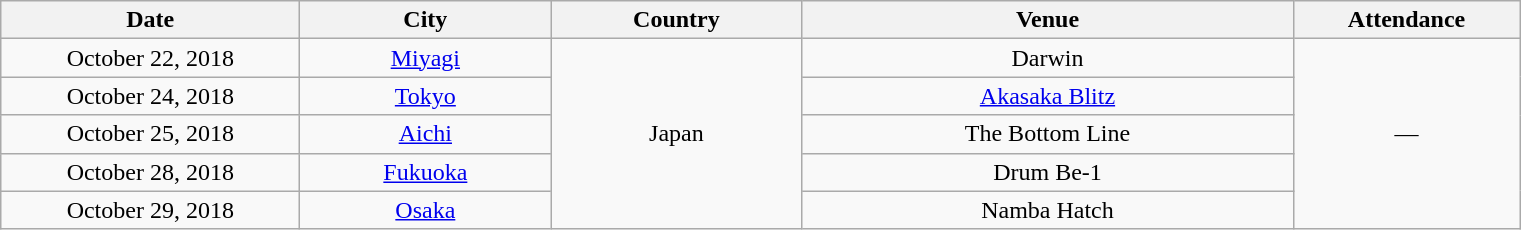<table class="wikitable" style="text-align:center;">
<tr>
<th scope="col" style="width:12em">Date</th>
<th scope="col" style="width:10em">City</th>
<th scope="col" style="width:10em">Country</th>
<th scope="col" style="width:20em">Venue</th>
<th scope="col" style="width:9em">Attendance</th>
</tr>
<tr>
<td>October 22, 2018</td>
<td><a href='#'>Miyagi</a></td>
<td rowspan=5>Japan</td>
<td>Darwin</td>
<td rowspan=5>—</td>
</tr>
<tr>
<td>October 24, 2018</td>
<td><a href='#'>Tokyo</a></td>
<td><a href='#'>Akasaka Blitz</a></td>
</tr>
<tr>
<td>October 25, 2018</td>
<td><a href='#'>Aichi</a></td>
<td>The Bottom Line</td>
</tr>
<tr>
<td>October 28, 2018</td>
<td><a href='#'>Fukuoka</a></td>
<td>Drum Be-1</td>
</tr>
<tr>
<td>October 29, 2018</td>
<td><a href='#'>Osaka</a></td>
<td>Namba Hatch</td>
</tr>
</table>
